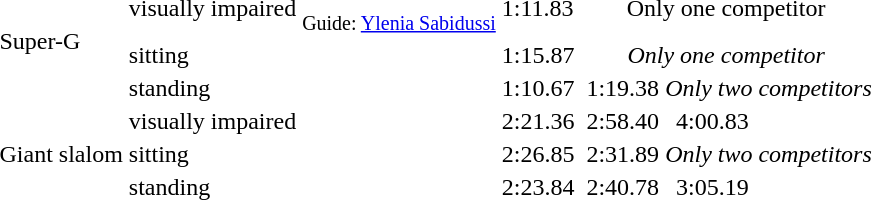<table>
<tr>
<td rowspan=3>Super-G<br></td>
<td>visually impaired</td>
<td><br><small>Guide: <a href='#'>Ylenia Sabidussi</a></small></td>
<td>1:11.83</td>
<td colspan=4 align=center>Only one competitor</td>
</tr>
<tr>
<td>sitting</td>
<td></td>
<td>1:15.87</td>
<td colspan=4 align=center><em>Only one competitor</em></td>
</tr>
<tr>
<td>standing</td>
<td></td>
<td>1:10.67</td>
<td></td>
<td>1:19.38</td>
<td colspan=2 align=center><em>Only two competitors</em></td>
</tr>
<tr>
<td rowspan=3>Giant slalom<br></td>
<td>visually impaired</td>
<td></td>
<td>2:21.36</td>
<td></td>
<td>2:58.40</td>
<td></td>
<td>4:00.83</td>
</tr>
<tr>
<td>sitting</td>
<td></td>
<td>2:26.85</td>
<td></td>
<td>2:31.89</td>
<td colspan=2 align=center><em>Only two competitors</em></td>
</tr>
<tr>
<td>standing</td>
<td></td>
<td>2:23.84</td>
<td></td>
<td>2:40.78</td>
<td></td>
<td>3:05.19</td>
</tr>
</table>
